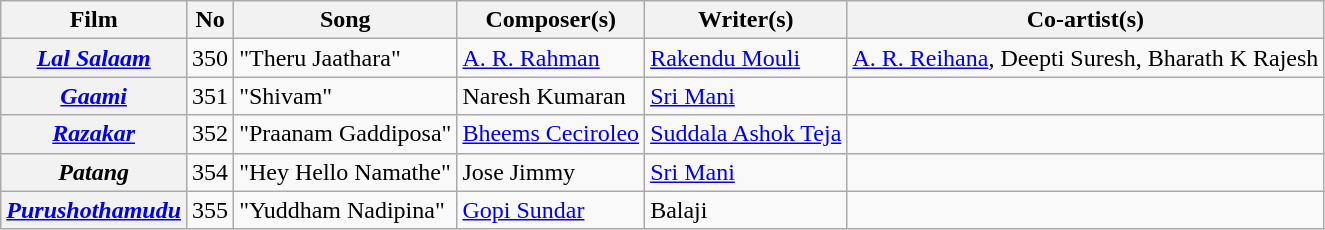<table class="wikitable">
<tr>
<th>Film</th>
<th>No</th>
<th>Song</th>
<th>Composer(s)</th>
<th>Writer(s)</th>
<th>Co-artist(s)</th>
</tr>
<tr>
<th><a href='#'><em>Lal Salaam</em></a></th>
<td>350</td>
<td>"Theru Jaathara"</td>
<td><a href='#'>A. R. Rahman</a></td>
<td><a href='#'>Rakendu Mouli</a></td>
<td><a href='#'>A. R. Reihana</a>, Deepti Suresh, Bharath K Rajesh</td>
</tr>
<tr>
<th><em><a href='#'>Gaami</a></em></th>
<td>351</td>
<td>"Shivam"</td>
<td>Naresh Kumaran</td>
<td><a href='#'>Sri Mani</a></td>
<td></td>
</tr>
<tr>
<th><a href='#'><em>Razakar</em></a></th>
<td>352</td>
<td>"Praanam Gaddiposa"</td>
<td><a href='#'>Bheems Ceciroleo</a></td>
<td><a href='#'>Suddala Ashok Teja</a></td>
<td></td>
</tr>
<tr>
<th><em>Patang</em></th>
<td>354</td>
<td>"Hey Hello Namathe"</td>
<td>Jose Jimmy</td>
<td><a href='#'>Sri Mani</a></td>
<td></td>
</tr>
<tr>
<th><em><a href='#'>Purushothamudu</a></em></th>
<td>355</td>
<td>"Yuddham Nadipina"</td>
<td><a href='#'>Gopi Sundar</a></td>
<td>Balaji</td>
<td></td>
</tr>
</table>
